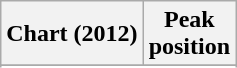<table class="wikitable sortable plainrowheaders" style="text-align:center">
<tr>
<th scope="col">Chart (2012)</th>
<th scope="col">Peak<br>position</th>
</tr>
<tr>
</tr>
<tr>
</tr>
</table>
